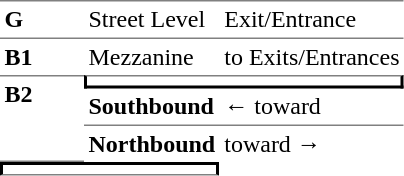<table border=0 cellspacing=0 cellpadding=3>
<tr>
<td style="border-top:solid 1px gray" width=50 valign=top><strong>G</strong></td>
<td style="border-top:solid 1px gray" valign=top>Street Level</td>
<td style="border-top:solid 1px gray" valign=top>Exit/Entrance</td>
</tr>
<tr>
<td style="border-top:solid 1px gray" valign=top><strong>B1</strong></td>
<td style="border-top:solid 1px gray" valign=top>Mezzanine</td>
<td style="border-top:solid 1px gray" valign=top>to Exits/Entrances</td>
</tr>
<tr>
<td style="border-top:solid 1px gray;border-bottom:solid 1px gray" width=50 rowspan=4 valign=top><strong>B2</strong></td>
<td style="border-top:solid 1px gray;border-right:solid 2px black;border-left:solid 2px black;border-bottom:solid 2px black;text-align:center" colspan=2></td>
</tr>
<tr>
<td style="border-bottom:solid 1px gray"><strong>Southbound</strong></td>
<td style="border-bottom:solid 1px gray">←   toward  </td>
</tr>
<tr>
</tr>
<tr>
<td><strong>Northbound</strong></td>
<td>   toward   →</td>
</tr>
<tr>
<td style="border-top:solid 2px black;border-right:solid 2px black;border-left:solid 2px black;border-bottom:solid 1px gray;text-align:center" colspan=2></td>
</tr>
</table>
